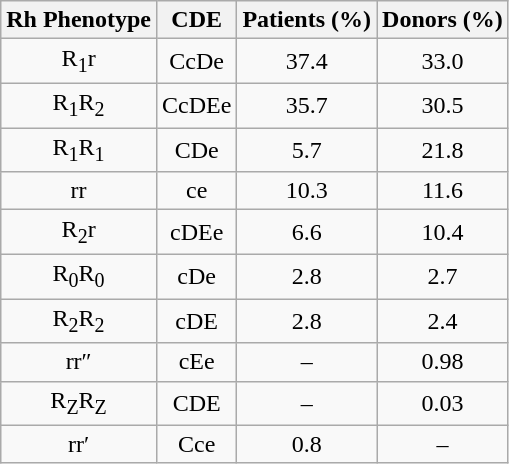<table class="wikitable sortable" style="text-align:center;">
<tr>
<th>Rh Phenotype</th>
<th>CDE</th>
<th>Patients (%)</th>
<th>Donors (%)</th>
</tr>
<tr>
<td>R<sub>1</sub>r</td>
<td>CcDe</td>
<td>37.4</td>
<td>33.0</td>
</tr>
<tr>
<td>R<sub>1</sub>R<sub>2</sub></td>
<td>CcDEe</td>
<td>35.7</td>
<td>30.5</td>
</tr>
<tr>
<td>R<sub>1</sub>R<sub>1</sub></td>
<td>CDe</td>
<td>5.7</td>
<td>21.8</td>
</tr>
<tr>
<td>rr</td>
<td>ce</td>
<td>10.3</td>
<td>11.6</td>
</tr>
<tr>
<td>R<sub>2</sub>r</td>
<td>cDEe</td>
<td>6.6</td>
<td>10.4</td>
</tr>
<tr>
<td>R<sub>0</sub>R<sub>0</sub></td>
<td>cDe</td>
<td>2.8</td>
<td>2.7</td>
</tr>
<tr>
<td>R<sub>2</sub>R<sub>2</sub></td>
<td>cDE</td>
<td>2.8</td>
<td>2.4</td>
</tr>
<tr>
<td>rr″</td>
<td>cEe</td>
<td>–</td>
<td>0.98</td>
</tr>
<tr>
<td>R<sub>Z</sub>R<sub>Z</sub></td>
<td>CDE</td>
<td>–</td>
<td>0.03</td>
</tr>
<tr>
<td>rr′</td>
<td>Cce</td>
<td>0.8</td>
<td>–</td>
</tr>
</table>
